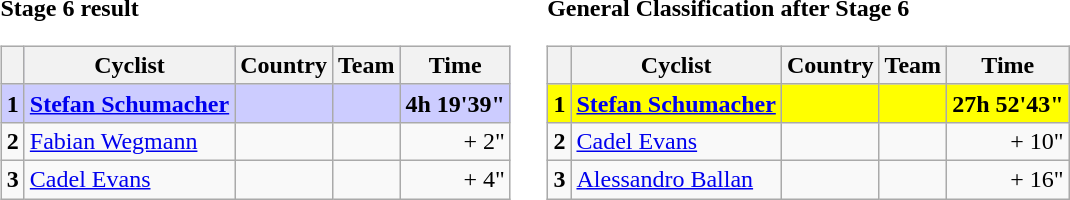<table>
<tr>
<td><strong>Stage 6 result</strong><br><table class="wikitable">
<tr style="background:#ccccff;">
<th></th>
<th>Cyclist</th>
<th>Country</th>
<th>Team</th>
<th>Time</th>
</tr>
<tr style="background:#ccccff;">
<td><strong>1</strong></td>
<td><strong><a href='#'>Stefan Schumacher</a></strong></td>
<td><strong></strong></td>
<td><strong></strong></td>
<td align=right><strong>4h 19'39"</strong></td>
</tr>
<tr>
<td><strong>2</strong></td>
<td><a href='#'>Fabian Wegmann</a></td>
<td></td>
<td></td>
<td align=right>+ 2"</td>
</tr>
<tr>
<td><strong>3</strong></td>
<td><a href='#'>Cadel Evans</a></td>
<td></td>
<td></td>
<td align=right>+ 4"</td>
</tr>
</table>
</td>
<td></td>
<td><strong>General Classification after Stage 6</strong><br><table class="wikitable">
<tr>
<th></th>
<th>Cyclist</th>
<th>Country</th>
<th>Team</th>
<th>Time</th>
</tr>
<tr bgcolor="yellow">
<td><strong>1</strong></td>
<td><strong><a href='#'>Stefan Schumacher</a></strong></td>
<td><strong></strong></td>
<td><strong></strong></td>
<td align=right><strong>27h 52'43"</strong></td>
</tr>
<tr>
<td><strong>2</strong></td>
<td><a href='#'>Cadel Evans</a></td>
<td></td>
<td></td>
<td align=right>+ 10"</td>
</tr>
<tr>
<td><strong>3</strong></td>
<td><a href='#'>Alessandro Ballan</a></td>
<td></td>
<td></td>
<td align=right>+ 16"</td>
</tr>
</table>
</td>
</tr>
</table>
